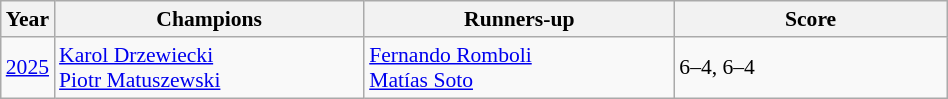<table class="wikitable" style="font-size:90%">
<tr>
<th>Year</th>
<th width="200">Champions</th>
<th width="200">Runners-up</th>
<th width="175">Score</th>
</tr>
<tr>
<td><a href='#'>2025</a></td>
<td> <a href='#'>Karol Drzewiecki</a><br> <a href='#'>Piotr Matuszewski</a></td>
<td> <a href='#'>Fernando Romboli</a><br> <a href='#'>Matías Soto</a></td>
<td>6–4, 6–4</td>
</tr>
</table>
